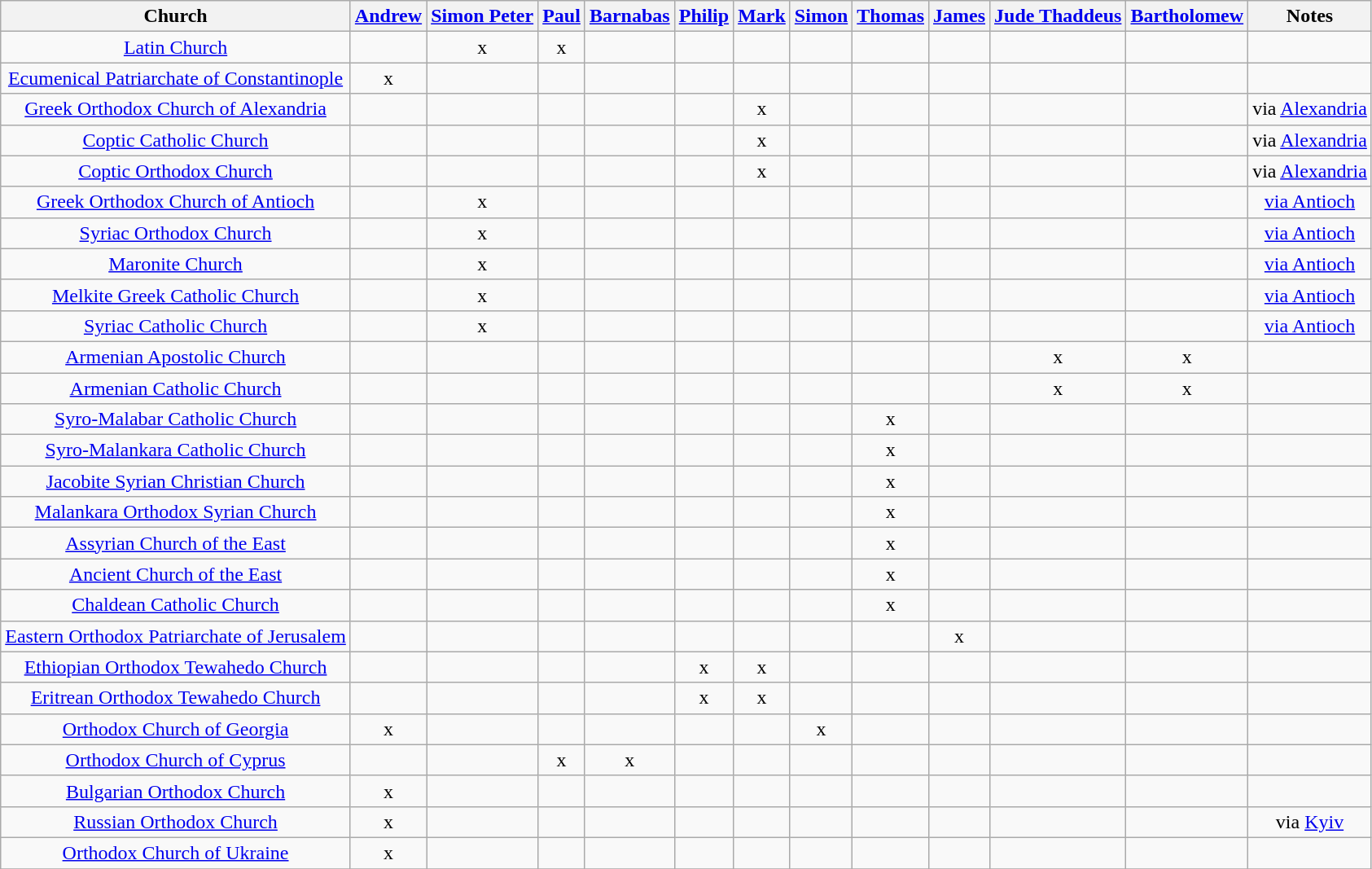<table class="wikitable" sortable width="auto" style="text-align: center">
<tr>
<th>Church</th>
<th><a href='#'>Andrew</a></th>
<th><a href='#'>Simon Peter</a></th>
<th><a href='#'>Paul</a></th>
<th><a href='#'>Barnabas</a></th>
<th><a href='#'>Philip</a></th>
<th><a href='#'>Mark</a></th>
<th><a href='#'>Simon</a></th>
<th><a href='#'>Thomas</a></th>
<th><a href='#'>James</a></th>
<th><a href='#'>Jude Thaddeus</a></th>
<th><a href='#'>Bartholomew</a></th>
<th>Notes</th>
</tr>
<tr>
<td><a href='#'>Latin Church</a></td>
<td></td>
<td>x</td>
<td>x</td>
<td></td>
<td></td>
<td></td>
<td></td>
<td></td>
<td></td>
<td></td>
<td></td>
<td></td>
</tr>
<tr>
<td><a href='#'>Ecumenical Patriarchate of Constantinople</a></td>
<td>x</td>
<td></td>
<td></td>
<td></td>
<td></td>
<td></td>
<td></td>
<td></td>
<td></td>
<td></td>
<td></td>
<td></td>
</tr>
<tr>
<td><a href='#'>Greek Orthodox Church of Alexandria</a></td>
<td></td>
<td></td>
<td></td>
<td></td>
<td></td>
<td>x</td>
<td></td>
<td></td>
<td></td>
<td></td>
<td></td>
<td>via <a href='#'>Alexandria</a></td>
</tr>
<tr>
<td><a href='#'>Coptic Catholic Church</a></td>
<td></td>
<td></td>
<td></td>
<td></td>
<td></td>
<td>x</td>
<td></td>
<td></td>
<td></td>
<td></td>
<td></td>
<td>via <a href='#'>Alexandria</a></td>
</tr>
<tr>
<td><a href='#'>Coptic Orthodox Church</a></td>
<td></td>
<td></td>
<td></td>
<td></td>
<td></td>
<td>x</td>
<td></td>
<td></td>
<td></td>
<td></td>
<td></td>
<td>via <a href='#'>Alexandria</a></td>
</tr>
<tr>
<td><a href='#'>Greek Orthodox Church of Antioch</a></td>
<td></td>
<td>x</td>
<td></td>
<td></td>
<td></td>
<td></td>
<td></td>
<td></td>
<td></td>
<td></td>
<td></td>
<td><a href='#'>via Antioch</a></td>
</tr>
<tr>
<td><a href='#'>Syriac Orthodox Church</a></td>
<td></td>
<td>x</td>
<td></td>
<td></td>
<td></td>
<td></td>
<td></td>
<td></td>
<td></td>
<td></td>
<td></td>
<td><a href='#'>via Antioch</a></td>
</tr>
<tr>
<td><a href='#'>Maronite Church</a></td>
<td></td>
<td>x</td>
<td></td>
<td></td>
<td></td>
<td></td>
<td></td>
<td></td>
<td></td>
<td></td>
<td></td>
<td><a href='#'>via Antioch</a></td>
</tr>
<tr>
<td><a href='#'>Melkite Greek Catholic Church</a></td>
<td></td>
<td>x</td>
<td></td>
<td></td>
<td></td>
<td></td>
<td></td>
<td></td>
<td></td>
<td></td>
<td></td>
<td><a href='#'>via Antioch</a></td>
</tr>
<tr>
<td><a href='#'>Syriac Catholic Church</a></td>
<td></td>
<td>x</td>
<td></td>
<td></td>
<td></td>
<td></td>
<td></td>
<td></td>
<td></td>
<td></td>
<td></td>
<td><a href='#'>via Antioch</a></td>
</tr>
<tr>
<td><a href='#'>Armenian Apostolic Church</a></td>
<td></td>
<td></td>
<td></td>
<td></td>
<td></td>
<td></td>
<td></td>
<td></td>
<td></td>
<td>x</td>
<td>x</td>
<td></td>
</tr>
<tr>
<td><a href='#'>Armenian Catholic Church</a></td>
<td></td>
<td></td>
<td></td>
<td></td>
<td></td>
<td></td>
<td></td>
<td></td>
<td></td>
<td>x</td>
<td>x</td>
<td></td>
</tr>
<tr>
<td><a href='#'>Syro-Malabar Catholic Church</a></td>
<td></td>
<td></td>
<td></td>
<td></td>
<td></td>
<td></td>
<td></td>
<td>x</td>
<td></td>
<td></td>
<td></td>
<td></td>
</tr>
<tr>
<td><a href='#'>Syro-Malankara Catholic Church</a></td>
<td></td>
<td></td>
<td></td>
<td></td>
<td></td>
<td></td>
<td></td>
<td>x</td>
<td></td>
<td></td>
<td></td>
<td></td>
</tr>
<tr>
<td><a href='#'>Jacobite Syrian Christian Church</a></td>
<td></td>
<td></td>
<td></td>
<td></td>
<td></td>
<td></td>
<td></td>
<td>x</td>
<td></td>
<td></td>
<td></td>
<td></td>
</tr>
<tr>
<td><a href='#'>Malankara Orthodox Syrian Church</a></td>
<td></td>
<td></td>
<td></td>
<td></td>
<td></td>
<td></td>
<td></td>
<td>x</td>
<td></td>
<td></td>
<td></td>
<td></td>
</tr>
<tr>
<td><a href='#'>Assyrian Church of the East</a></td>
<td></td>
<td></td>
<td></td>
<td></td>
<td></td>
<td></td>
<td></td>
<td>x</td>
<td></td>
<td></td>
<td></td>
<td></td>
</tr>
<tr>
<td><a href='#'>Ancient Church of the East</a></td>
<td></td>
<td></td>
<td></td>
<td></td>
<td></td>
<td></td>
<td></td>
<td>x</td>
<td></td>
<td></td>
<td></td>
<td></td>
</tr>
<tr>
<td><a href='#'>Chaldean Catholic Church</a></td>
<td></td>
<td></td>
<td></td>
<td></td>
<td></td>
<td></td>
<td></td>
<td>x</td>
<td></td>
<td></td>
<td></td>
<td></td>
</tr>
<tr>
<td><a href='#'>Eastern Orthodox Patriarchate of Jerusalem</a></td>
<td></td>
<td></td>
<td></td>
<td></td>
<td></td>
<td></td>
<td></td>
<td></td>
<td>x</td>
<td></td>
<td></td>
<td></td>
</tr>
<tr>
<td><a href='#'>Ethiopian Orthodox Tewahedo Church</a></td>
<td></td>
<td></td>
<td></td>
<td></td>
<td>x</td>
<td>x</td>
<td></td>
<td></td>
<td></td>
<td></td>
<td></td>
<td></td>
</tr>
<tr>
<td><a href='#'>Eritrean Orthodox Tewahedo Church</a></td>
<td></td>
<td></td>
<td></td>
<td></td>
<td>x</td>
<td>x</td>
<td></td>
<td></td>
<td></td>
<td></td>
<td></td>
<td></td>
</tr>
<tr>
<td><a href='#'>Orthodox Church of Georgia</a></td>
<td>x</td>
<td></td>
<td></td>
<td></td>
<td></td>
<td></td>
<td>x</td>
<td></td>
<td></td>
<td></td>
<td></td>
<td></td>
</tr>
<tr>
<td><a href='#'>Orthodox Church of Cyprus</a></td>
<td></td>
<td></td>
<td>x</td>
<td>x</td>
<td></td>
<td></td>
<td></td>
<td></td>
<td></td>
<td></td>
<td></td>
<td></td>
</tr>
<tr>
<td><a href='#'>Bulgarian Orthodox Church</a></td>
<td>x</td>
<td></td>
<td></td>
<td></td>
<td></td>
<td></td>
<td></td>
<td></td>
<td></td>
<td></td>
<td></td>
<td></td>
</tr>
<tr>
<td><a href='#'>Russian Orthodox Church</a></td>
<td>x</td>
<td></td>
<td></td>
<td></td>
<td></td>
<td></td>
<td></td>
<td></td>
<td></td>
<td></td>
<td></td>
<td>via <a href='#'>Kyiv</a></td>
</tr>
<tr>
<td><a href='#'>Orthodox Church of Ukraine</a></td>
<td>x</td>
<td></td>
<td></td>
<td></td>
<td></td>
<td></td>
<td></td>
<td></td>
<td></td>
<td></td>
<td></td>
<td></td>
</tr>
<tr>
</tr>
</table>
